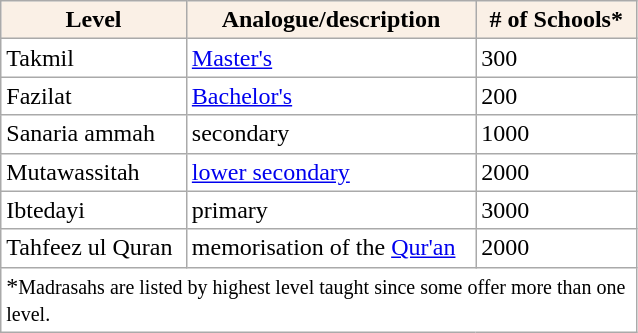<table class="wikitable" border="0" style="background:#ffffff" align="top" width="425px">
<tr>
<th style="background:Linen; color:Black">Level</th>
<th style="background:Linen; color:Black">Analogue/description</th>
<th style="background:Linen; color:Black" width="100px"># of Schools*</th>
</tr>
<tr>
<td>Takmil</td>
<td><a href='#'>Master's</a></td>
<td>300</td>
</tr>
<tr>
<td>Fazilat</td>
<td><a href='#'>Bachelor's</a></td>
<td>200</td>
</tr>
<tr>
<td>Sanaria ammah</td>
<td>secondary</td>
<td>1000</td>
</tr>
<tr>
<td>Mutawassitah</td>
<td><a href='#'>lower secondary</a></td>
<td>2000</td>
</tr>
<tr>
<td>Ibtedayi</td>
<td>primary</td>
<td>3000</td>
</tr>
<tr>
<td>Tahfeez ul Quran</td>
<td>memorisation of the <a href='#'>Qur'an</a></td>
<td>2000</td>
</tr>
<tr>
<td colspan="3" style="text-align:left;">*<small>Madrasahs are listed by highest level taught since some offer more than one level.</small></td>
</tr>
</table>
